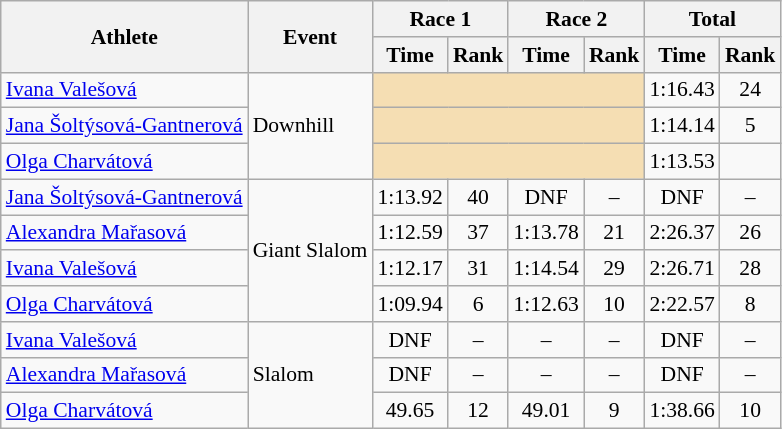<table class="wikitable" style="font-size:90%">
<tr>
<th rowspan="2">Athlete</th>
<th rowspan="2">Event</th>
<th colspan="2">Race 1</th>
<th colspan="2">Race 2</th>
<th colspan="2">Total</th>
</tr>
<tr>
<th>Time</th>
<th>Rank</th>
<th>Time</th>
<th>Rank</th>
<th>Time</th>
<th>Rank</th>
</tr>
<tr>
<td><a href='#'>Ivana Valešová</a></td>
<td rowspan="3">Downhill</td>
<td colspan="4" bgcolor="wheat"></td>
<td align="center">1:16.43</td>
<td align="center">24</td>
</tr>
<tr>
<td><a href='#'>Jana Šoltýsová-Gantnerová</a></td>
<td colspan="4" bgcolor="wheat"></td>
<td align="center">1:14.14</td>
<td align="center">5</td>
</tr>
<tr>
<td><a href='#'>Olga Charvátová</a></td>
<td colspan="4" bgcolor="wheat"></td>
<td align="center">1:13.53</td>
<td align="center"></td>
</tr>
<tr>
<td><a href='#'>Jana Šoltýsová-Gantnerová</a></td>
<td rowspan="4">Giant Slalom</td>
<td align="center">1:13.92</td>
<td align="center">40</td>
<td align="center">DNF</td>
<td align="center">–</td>
<td align="center">DNF</td>
<td align="center">–</td>
</tr>
<tr>
<td><a href='#'>Alexandra Mařasová</a></td>
<td align="center">1:12.59</td>
<td align="center">37</td>
<td align="center">1:13.78</td>
<td align="center">21</td>
<td align="center">2:26.37</td>
<td align="center">26</td>
</tr>
<tr>
<td><a href='#'>Ivana Valešová</a></td>
<td align="center">1:12.17</td>
<td align="center">31</td>
<td align="center">1:14.54</td>
<td align="center">29</td>
<td align="center">2:26.71</td>
<td align="center">28</td>
</tr>
<tr>
<td><a href='#'>Olga Charvátová</a></td>
<td align="center">1:09.94</td>
<td align="center">6</td>
<td align="center">1:12.63</td>
<td align="center">10</td>
<td align="center">2:22.57</td>
<td align="center">8</td>
</tr>
<tr>
<td><a href='#'>Ivana Valešová</a></td>
<td rowspan="3">Slalom</td>
<td align="center">DNF</td>
<td align="center">–</td>
<td align="center">–</td>
<td align="center">–</td>
<td align="center">DNF</td>
<td align="center">–</td>
</tr>
<tr>
<td><a href='#'>Alexandra Mařasová</a></td>
<td align="center">DNF</td>
<td align="center">–</td>
<td align="center">–</td>
<td align="center">–</td>
<td align="center">DNF</td>
<td align="center">–</td>
</tr>
<tr>
<td><a href='#'>Olga Charvátová</a></td>
<td align="center">49.65</td>
<td align="center">12</td>
<td align="center">49.01</td>
<td align="center">9</td>
<td align="center">1:38.66</td>
<td align="center">10</td>
</tr>
</table>
